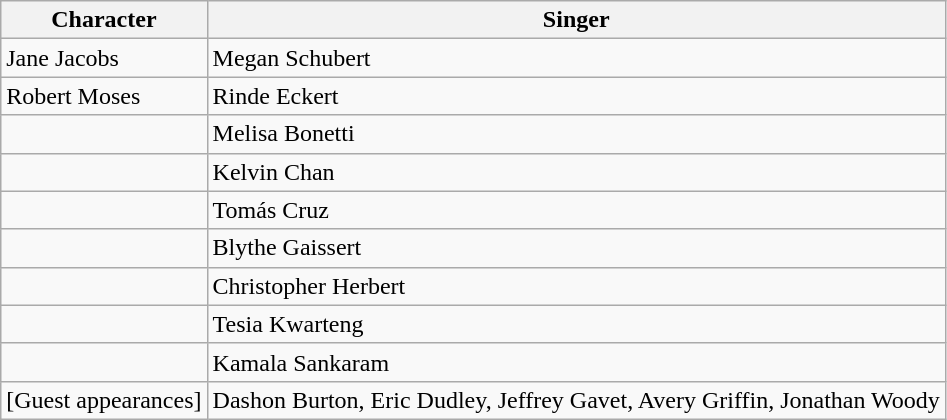<table class="wikitable">
<tr>
<th>Character</th>
<th>Singer</th>
</tr>
<tr>
<td>Jane Jacobs</td>
<td>Megan Schubert</td>
</tr>
<tr>
<td>Robert Moses</td>
<td>Rinde Eckert</td>
</tr>
<tr>
<td></td>
<td>Melisa Bonetti</td>
</tr>
<tr>
<td></td>
<td>Kelvin Chan</td>
</tr>
<tr>
<td></td>
<td>Tomás Cruz</td>
</tr>
<tr>
<td></td>
<td>Blythe Gaissert</td>
</tr>
<tr>
<td></td>
<td>Christopher Herbert</td>
</tr>
<tr>
<td></td>
<td>Tesia Kwarteng</td>
</tr>
<tr>
<td></td>
<td>Kamala Sankaram</td>
</tr>
<tr>
<td>[Guest appearances]</td>
<td>Dashon Burton, Eric Dudley, Jeffrey Gavet, Avery Griffin, Jonathan Woody</td>
</tr>
</table>
